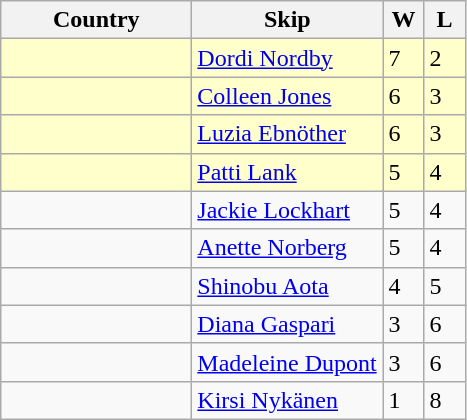<table class="wikitable">
<tr>
<th bgcolor="#efefef" width="120">Country</th>
<th bgcolor="#efefef" width="120">Skip</th>
<th bgcolor="#efefef" width="20">W</th>
<th bgcolor="#efefef" width="20">L</th>
</tr>
<tr bgcolor="#ffffcc">
<td></td>
<td><a href='#'>Dordi Nordby</a></td>
<td>7</td>
<td>2</td>
</tr>
<tr bgcolor="#ffffcc">
<td></td>
<td><a href='#'>Colleen Jones</a></td>
<td>6</td>
<td>3</td>
</tr>
<tr bgcolor="#ffffcc">
<td></td>
<td><a href='#'>Luzia Ebnöther</a></td>
<td>6</td>
<td>3</td>
</tr>
<tr bgcolor="#ffffcc">
<td></td>
<td><a href='#'>Patti Lank</a></td>
<td>5</td>
<td>4</td>
</tr>
<tr>
<td></td>
<td><a href='#'>Jackie Lockhart</a></td>
<td>5</td>
<td>4</td>
</tr>
<tr>
<td></td>
<td><a href='#'>Anette Norberg</a></td>
<td>5</td>
<td>4</td>
</tr>
<tr>
<td></td>
<td><a href='#'>Shinobu Aota</a></td>
<td>4</td>
<td>5</td>
</tr>
<tr>
<td></td>
<td><a href='#'>Diana Gaspari</a></td>
<td>3</td>
<td>6</td>
</tr>
<tr>
<td></td>
<td><a href='#'>Madeleine Dupont</a></td>
<td>3</td>
<td>6</td>
</tr>
<tr>
<td></td>
<td><a href='#'>Kirsi Nykänen</a></td>
<td>1</td>
<td>8</td>
</tr>
</table>
